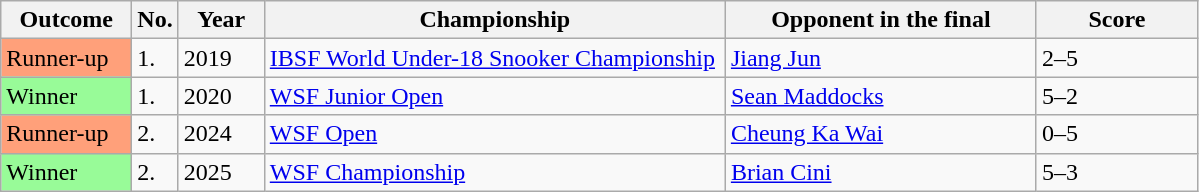<table class="sortable wikitable">
<tr>
<th width="80">Outcome</th>
<th width="20">No.</th>
<th width="50">Year</th>
<th width="300">Championship</th>
<th width="200">Opponent in the final</th>
<th width="100">Score</th>
</tr>
<tr>
<td style="background:#ffa07a;">Runner-up</td>
<td>1.</td>
<td>2019</td>
<td><a href='#'>IBSF World Under-18 Snooker Championship</a></td>
<td> <a href='#'>Jiang Jun</a></td>
<td>2–5</td>
</tr>
<tr>
<td style="background:#98fb98;">Winner</td>
<td>1.</td>
<td>2020</td>
<td><a href='#'>WSF Junior Open</a></td>
<td> <a href='#'>Sean Maddocks</a></td>
<td>5–2</td>
</tr>
<tr>
<td style="background:#ffa07a;">Runner-up</td>
<td>2.</td>
<td>2024</td>
<td><a href='#'>WSF Open</a></td>
<td> <a href='#'>Cheung Ka Wai</a></td>
<td>0–5</td>
</tr>
<tr>
<td style="background:#98fb98;">Winner</td>
<td>2.</td>
<td>2025</td>
<td><a href='#'>WSF Championship</a></td>
<td> <a href='#'>Brian Cini</a></td>
<td>5–3</td>
</tr>
</table>
